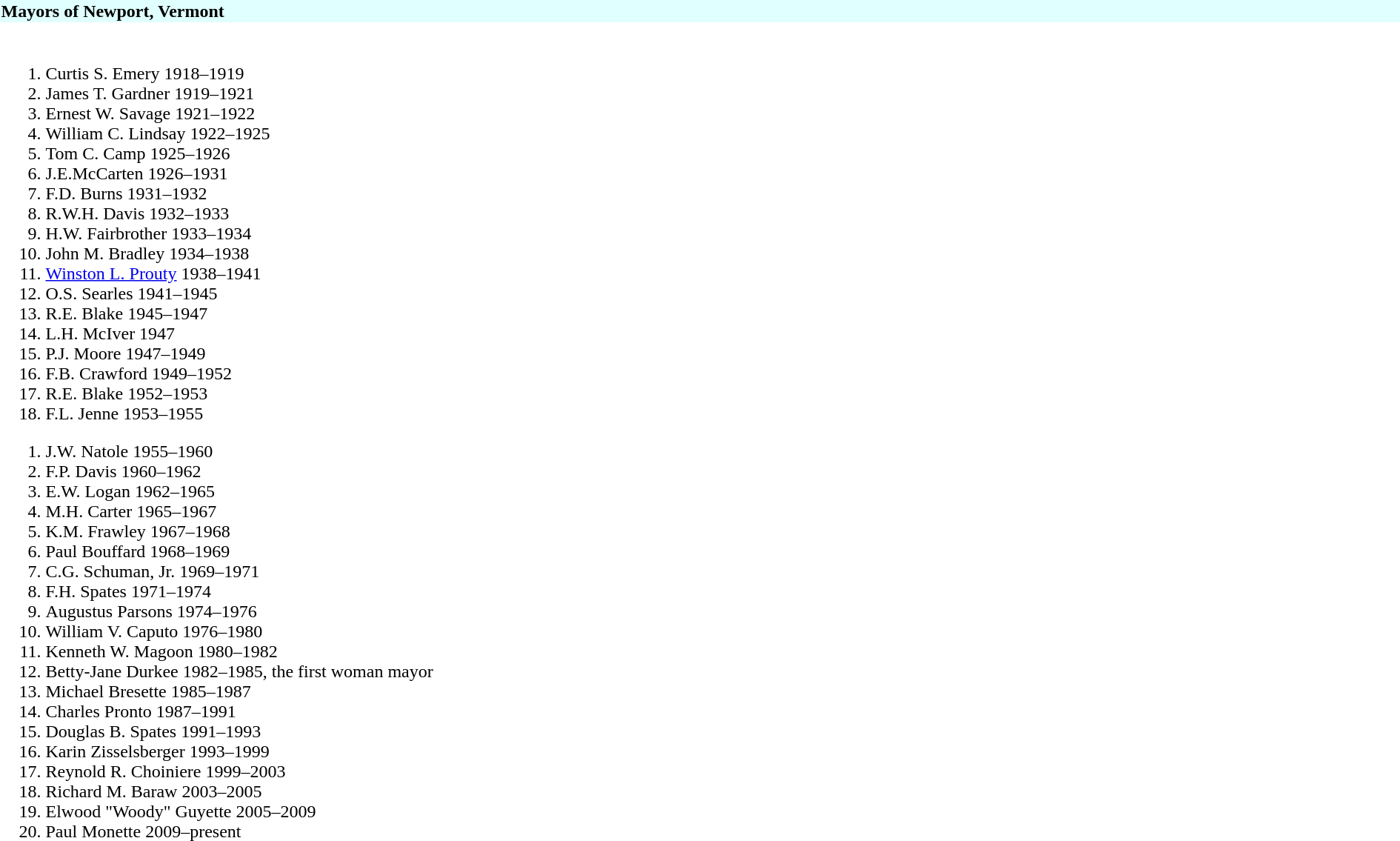<table class="Wikitable collapsible collapsed" style="height:70px; width:100%; text-align:left; border:0; margin-top:0.2em;">
<tr>
<th style="background:#e0ffff;">Mayors of Newport, Vermont</th>
</tr>
<tr>
<td><br>
<ol><li>Curtis S. Emery 1918–1919</li><li>James T. Gardner 1919–1921</li><li>Ernest W. Savage 1921–1922</li><li>William C. Lindsay 1922–1925</li><li>Tom C. Camp 1925–1926</li><li>J.E.McCarten 1926–1931</li><li>F.D. Burns 1931–1932</li><li>R.W.H. Davis 1932–1933</li><li>H.W. Fairbrother 1933–1934</li><li>John M. Bradley 1934–1938</li><li><a href='#'>Winston L. Prouty</a> 1938–1941</li><li>O.S. Searles 1941–1945</li><li>R.E. Blake 1945–1947</li><li>L.H. McIver 1947</li><li>P.J. Moore 1947–1949</li><li>F.B. Crawford 1949–1952</li><li>R.E. Blake 1952–1953</li><li>F.L. Jenne 1953–1955</li></ol><ol><li>J.W. Natole 1955–1960</li><li>F.P. Davis 1960–1962</li><li>E.W. Logan 1962–1965</li><li>M.H. Carter 1965–1967</li><li>K.M. Frawley 1967–1968</li><li>Paul Bouffard 1968–1969</li><li>C.G. Schuman, Jr. 1969–1971</li><li>F.H. Spates 1971–1974</li><li>Augustus Parsons 1974–1976</li><li>William V. Caputo 1976–1980</li><li>Kenneth W. Magoon 1980–1982</li><li>Betty-Jane Durkee 1982–1985, the first woman mayor</li><li>Michael Bresette 1985–1987</li><li>Charles Pronto 1987–1991</li><li>Douglas B. Spates 1991–1993</li><li>Karin Zisselsberger 1993–1999</li><li>Reynold R. Choiniere 1999–2003</li><li>Richard M. Baraw 2003–2005</li><li>Elwood "Woody" Guyette 2005–2009</li><li>Paul Monette 2009–present</li></ol></td>
</tr>
</table>
